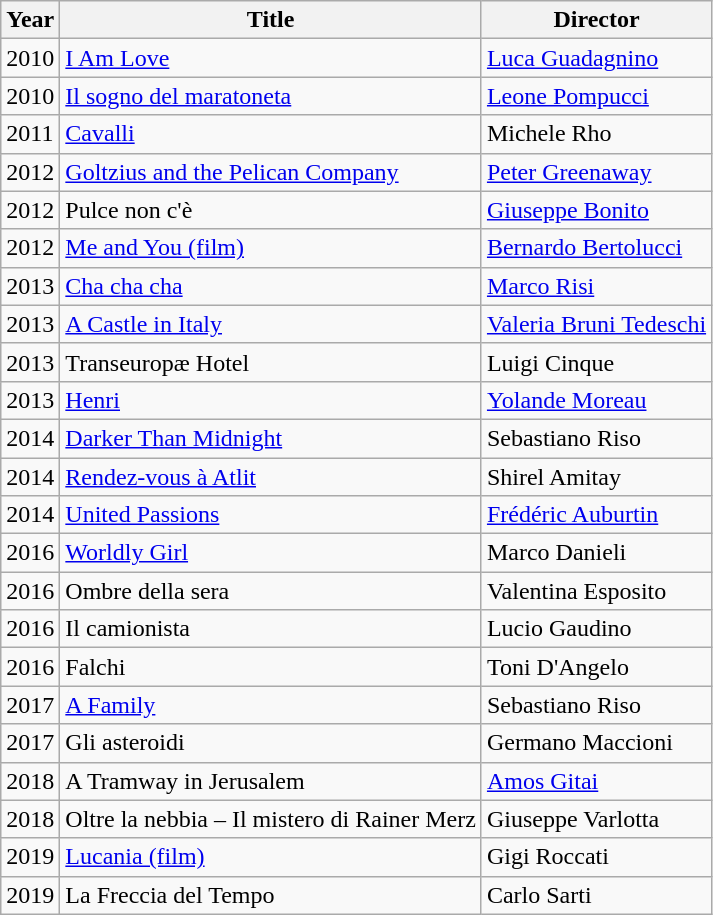<table class="wikitable">
<tr>
<th>Year</th>
<th>Title</th>
<th>Director</th>
</tr>
<tr>
<td>2010</td>
<td><a href='#'>I Am Love</a></td>
<td><a href='#'>Luca Guadagnino</a></td>
</tr>
<tr>
<td>2010</td>
<td><a href='#'>Il sogno del maratoneta</a></td>
<td><a href='#'>Leone Pompucci</a></td>
</tr>
<tr>
<td>2011</td>
<td><a href='#'>Cavalli</a></td>
<td>Michele Rho</td>
</tr>
<tr>
<td>2012</td>
<td><a href='#'>Goltzius and the Pelican Company</a></td>
<td><a href='#'>Peter Greenaway</a></td>
</tr>
<tr>
<td>2012</td>
<td>Pulce non c'è</td>
<td><a href='#'>Giuseppe Bonito</a></td>
</tr>
<tr>
<td>2012</td>
<td><a href='#'>Me and You (film)</a></td>
<td><a href='#'>Bernardo Bertolucci</a></td>
</tr>
<tr>
<td>2013</td>
<td><a href='#'>Cha cha cha</a></td>
<td><a href='#'>Marco Risi</a></td>
</tr>
<tr>
<td>2013</td>
<td><a href='#'>A Castle in Italy</a></td>
<td><a href='#'>Valeria Bruni Tedeschi</a></td>
</tr>
<tr>
<td>2013</td>
<td>Transeuropæ Hotel</td>
<td>Luigi Cinque</td>
</tr>
<tr>
<td>2013</td>
<td><a href='#'>Henri</a></td>
<td><a href='#'>Yolande Moreau</a></td>
</tr>
<tr>
<td>2014</td>
<td><a href='#'>Darker Than Midnight</a></td>
<td>Sebastiano Riso</td>
</tr>
<tr>
<td>2014</td>
<td><a href='#'>Rendez-vous à Atlit</a></td>
<td>Shirel Amitay</td>
</tr>
<tr>
<td>2014</td>
<td><a href='#'>United Passions</a></td>
<td><a href='#'>Frédéric Auburtin</a></td>
</tr>
<tr>
<td>2016</td>
<td><a href='#'>Worldly Girl</a></td>
<td>Marco Danieli</td>
</tr>
<tr>
<td>2016</td>
<td>Ombre della sera</td>
<td>Valentina Esposito</td>
</tr>
<tr>
<td>2016</td>
<td>Il camionista</td>
<td>Lucio Gaudino</td>
</tr>
<tr>
<td>2016</td>
<td>Falchi</td>
<td>Toni D'Angelo</td>
</tr>
<tr>
<td>2017</td>
<td><a href='#'>A Family</a></td>
<td>Sebastiano Riso</td>
</tr>
<tr>
<td>2017</td>
<td>Gli asteroidi</td>
<td>Germano Maccioni</td>
</tr>
<tr>
<td>2018</td>
<td>A Tramway in Jerusalem</td>
<td><a href='#'>Amos Gitai</a></td>
</tr>
<tr>
<td>2018</td>
<td>Oltre la nebbia – Il mistero di Rainer Merz</td>
<td>Giuseppe Varlotta</td>
</tr>
<tr>
<td>2019</td>
<td><a href='#'>Lucania (film)</a></td>
<td>Gigi Roccati</td>
</tr>
<tr>
<td>2019</td>
<td>La Freccia del Tempo</td>
<td>Carlo Sarti</td>
</tr>
</table>
